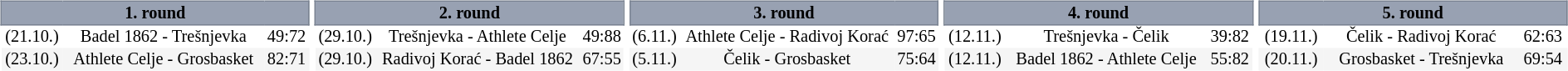<table width=100%>
<tr>
<td width=20% valign="top"><br><table border=0 cellspacing=0 cellpadding=1em style="font-size: 85%; border-collapse: collapse;" width=100%>
<tr>
<td colspan=5 bgcolor=#98A1B2 style="text-align: center; border:1px solid #7A8392;"><span><strong>1. round</strong></span></td>
</tr>
<tr align=center bgcolor=#FFFFFF>
<td>(21.10.)</td>
<td>Badel 1862 - Trešnjevka</td>
<td>49:72</td>
</tr>
<tr align=center bgcolor=#f5f5f5>
<td>(23.10.)</td>
<td>Athlete Celje - Grosbasket</td>
<td>82:71</td>
</tr>
</table>
</td>
<td width=20% valign="top"><br><table border=0 cellspacing=0 cellpadding=1em style="font-size: 85%; border-collapse: collapse;" width=100%>
<tr>
<td colspan=5 bgcolor=#98A1B2 style="text-align: center; border:1px solid #7A8392;"><span><strong>2. round</strong></span></td>
</tr>
<tr align=center bgcolor=#FFFFFF>
<td>(29.10.)</td>
<td>Trešnjevka - Athlete Celje</td>
<td>49:88</td>
</tr>
<tr align=center bgcolor=#f5f5f5>
<td>(29.10.)</td>
<td>Radivoj Korać - Badel 1862</td>
<td>67:55</td>
</tr>
</table>
</td>
<td width=20% valign="top"><br><table border=0 cellspacing=0 cellpadding=1em style="font-size: 85%; border-collapse: collapse;" width=100%>
<tr>
<td colspan=5 bgcolor=#98A1B2 style="text-align: center; border:1px solid #7A8392;"><span><strong>3. round</strong></span></td>
</tr>
<tr align=center bgcolor=#FFFFFF>
<td>(6.11.)</td>
<td>Athlete Celje - Radivoj Korać</td>
<td>97:65</td>
</tr>
<tr align=center bgcolor=#f5f5f5>
<td>(5.11.)</td>
<td>Čelik - Grosbasket</td>
<td>75:64</td>
</tr>
</table>
</td>
<td width=20% valign="top"><br><table border=0 cellspacing=0 cellpadding=1em style="font-size: 85%; border-collapse: collapse;" width=100%>
<tr>
<td colspan=5 bgcolor=#98A1B2 style="text-align: center; border:1px solid #7A8392;"><span><strong>4. round</strong></span></td>
</tr>
<tr align=center bgcolor=#FFFFFF>
<td>(12.11.)</td>
<td>Trešnjevka - Čelik</td>
<td>39:82</td>
</tr>
<tr align=center bgcolor=#f5f5f5>
<td>(12.11.)</td>
<td>Badel 1862 - Athlete Celje</td>
<td>55:82</td>
</tr>
</table>
</td>
<td width=20% valign="top"><br><table border=0 cellspacing=0 cellpadding=1em style="font-size: 85%; border-collapse: collapse;" width=100%>
<tr>
<td colspan=5 bgcolor=#98A1B2 style="text-align: center; border:1px solid #7A8392;"><span><strong>5. round</strong> </span></td>
</tr>
<tr align=center bgcolor=#FFFFFF>
<td>(19.11.)</td>
<td>Čelik - Radivoj Korać</td>
<td>62:63</td>
</tr>
<tr align=center bgcolor=#f5f5f5>
<td>(20.11.)</td>
<td>Grosbasket - Trešnjevka</td>
<td>69:54</td>
</tr>
</table>
</td>
</tr>
</table>
